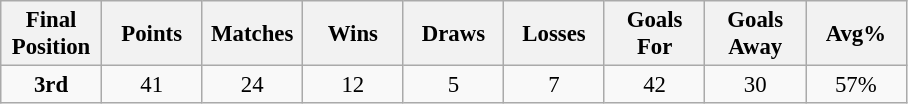<table class="wikitable" style="font-size: 95%; text-align: center;">
<tr>
<th width=60>Final Position</th>
<th width=60>Points</th>
<th width=60>Matches</th>
<th width=60>Wins</th>
<th width=60>Draws</th>
<th width=60>Losses</th>
<th width=60>Goals For</th>
<th width=60>Goals Away</th>
<th width=60>Avg%</th>
</tr>
<tr>
<td><strong>3rd</strong></td>
<td>41</td>
<td>24</td>
<td>12</td>
<td>5</td>
<td>7</td>
<td>42</td>
<td>30</td>
<td>57%</td>
</tr>
</table>
